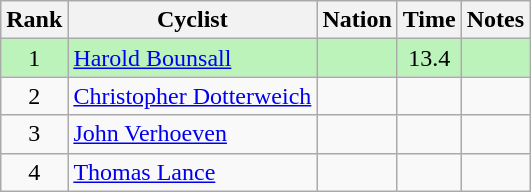<table class="wikitable sortable" style="text-align:center">
<tr>
<th>Rank</th>
<th>Cyclist</th>
<th>Nation</th>
<th>Time</th>
<th>Notes</th>
</tr>
<tr bgcolor=bbf3bb>
<td>1</td>
<td align=left><a href='#'>Harold Bounsall</a></td>
<td align=left></td>
<td>13.4</td>
<td></td>
</tr>
<tr>
<td>2</td>
<td align=left><a href='#'>Christopher Dotterweich</a></td>
<td align=left></td>
<td></td>
<td></td>
</tr>
<tr>
<td>3</td>
<td align=left><a href='#'>John Verhoeven</a></td>
<td align=left></td>
<td></td>
<td></td>
</tr>
<tr>
<td>4</td>
<td align=left><a href='#'>Thomas Lance</a></td>
<td align=left></td>
<td></td>
<td></td>
</tr>
</table>
